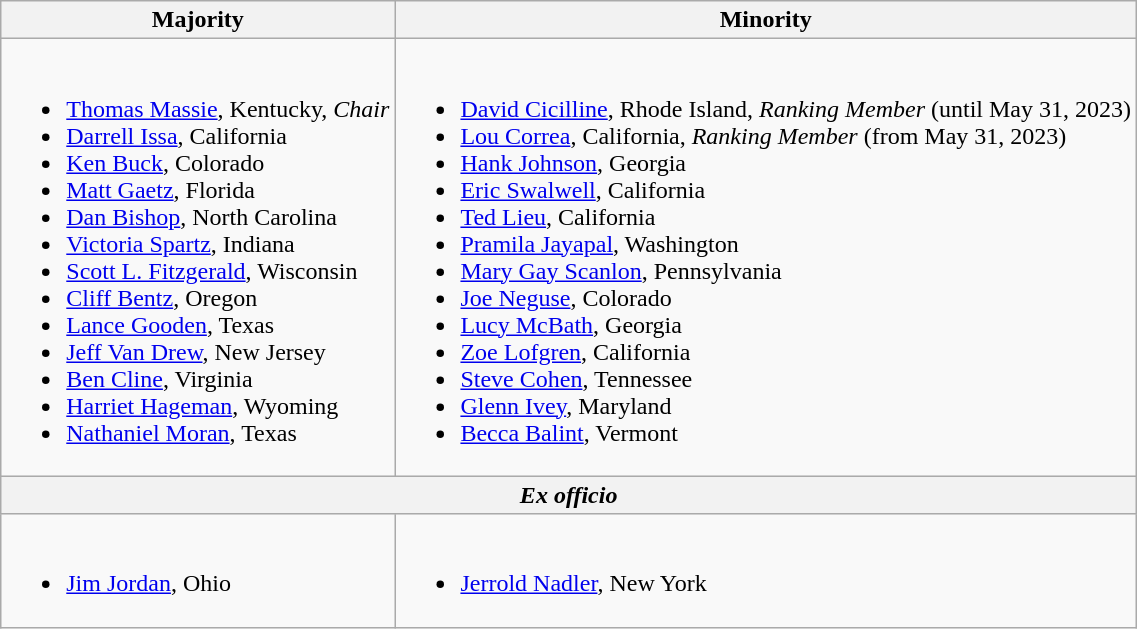<table class=wikitable>
<tr>
<th>Majority</th>
<th>Minority</th>
</tr>
<tr>
<td><br><ul><li><a href='#'>Thomas Massie</a>, Kentucky, <em>Chair</em></li><li><a href='#'>Darrell Issa</a>, California</li><li><a href='#'>Ken Buck</a>, Colorado</li><li><a href='#'>Matt Gaetz</a>, Florida</li><li><a href='#'>Dan Bishop</a>, North Carolina</li><li><a href='#'>Victoria Spartz</a>, Indiana</li><li><a href='#'>Scott L. Fitzgerald</a>, Wisconsin</li><li><a href='#'>Cliff Bentz</a>, Oregon</li><li><a href='#'>Lance Gooden</a>, Texas</li><li><a href='#'>Jeff Van Drew</a>, New Jersey</li><li><a href='#'>Ben Cline</a>, Virginia</li><li><a href='#'>Harriet Hageman</a>, Wyoming</li><li><a href='#'>Nathaniel Moran</a>, Texas</li></ul></td>
<td><br><ul><li><a href='#'>David Cicilline</a>, Rhode Island, <em>Ranking Member</em> (until May 31, 2023)</li><li><a href='#'>Lou Correa</a>, California, <em>Ranking Member</em> (from May 31, 2023)</li><li><a href='#'>Hank Johnson</a>, Georgia</li><li><a href='#'>Eric Swalwell</a>, California</li><li><a href='#'>Ted Lieu</a>, California</li><li><a href='#'>Pramila Jayapal</a>, Washington</li><li><a href='#'>Mary Gay Scanlon</a>, Pennsylvania</li><li><a href='#'>Joe Neguse</a>, Colorado</li><li><a href='#'>Lucy McBath</a>, Georgia</li><li><a href='#'>Zoe Lofgren</a>, California</li><li><a href='#'>Steve Cohen</a>, Tennessee</li><li><a href='#'>Glenn Ivey</a>, Maryland</li><li><a href='#'>Becca Balint</a>, Vermont</li></ul></td>
</tr>
<tr>
<th colspan=2><em>Ex officio</em></th>
</tr>
<tr>
<td><br><ul><li><a href='#'>Jim Jordan</a>, Ohio</li></ul></td>
<td><br><ul><li><a href='#'>Jerrold Nadler</a>, New York</li></ul></td>
</tr>
</table>
